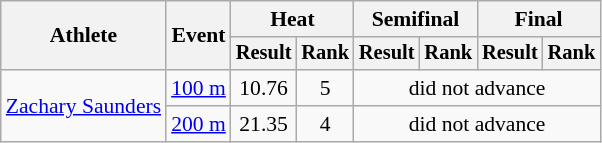<table class="wikitable" style="font-size:90%">
<tr>
<th rowspan=2>Athlete</th>
<th rowspan=2>Event</th>
<th colspan=2>Heat</th>
<th colspan=2>Semifinal</th>
<th colspan=2>Final</th>
</tr>
<tr style="font-size:95%">
<th>Result</th>
<th>Rank</th>
<th>Result</th>
<th>Rank</th>
<th>Result</th>
<th>Rank</th>
</tr>
<tr align=center>
<td align=left rowspan=2><a href='#'>Zachary Saunders</a></td>
<td align=left><a href='#'>100 m</a></td>
<td>10.76</td>
<td>5</td>
<td colspan=4>did not advance</td>
</tr>
<tr align=center>
<td align=left><a href='#'>200 m</a></td>
<td>21.35</td>
<td>4</td>
<td colspan=4>did not advance</td>
</tr>
</table>
